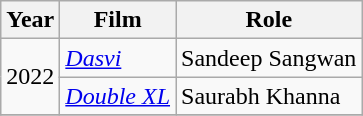<table class="wikitable sortable">
<tr>
<th>Year</th>
<th>Film</th>
<th>Role</th>
</tr>
<tr>
<td rowspan = "2">2022</td>
<td><em><a href='#'>Dasvi</a></em></td>
<td>Sandeep Sangwan</td>
</tr>
<tr>
<td><em><a href='#'>Double XL</a></em></td>
<td>Saurabh Khanna</td>
</tr>
<tr>
</tr>
</table>
